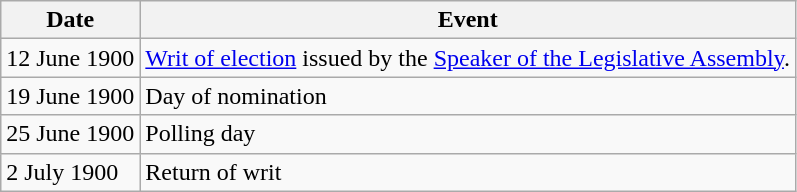<table class="wikitable">
<tr>
<th>Date</th>
<th>Event</th>
</tr>
<tr>
<td>12 June 1900</td>
<td><a href='#'>Writ of election</a> issued by the <a href='#'>Speaker of the Legislative Assembly</a>.</td>
</tr>
<tr>
<td>19  June 1900</td>
<td>Day of nomination</td>
</tr>
<tr>
<td>25 June 1900</td>
<td>Polling day</td>
</tr>
<tr>
<td>2 July 1900</td>
<td>Return of writ</td>
</tr>
</table>
